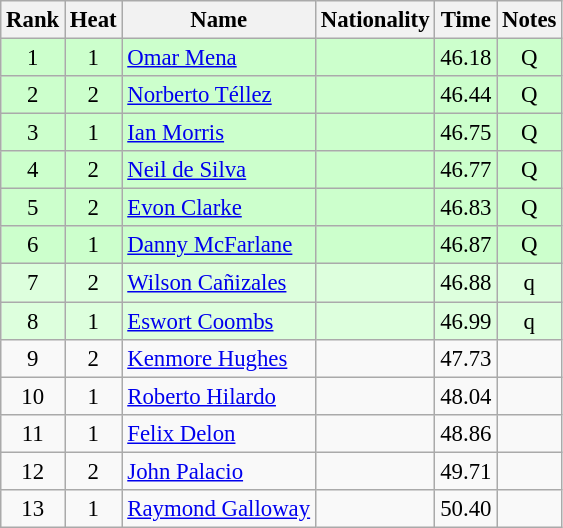<table class="wikitable sortable" style="text-align:center; font-size:95%">
<tr>
<th>Rank</th>
<th>Heat</th>
<th>Name</th>
<th>Nationality</th>
<th>Time</th>
<th>Notes</th>
</tr>
<tr bgcolor=ccffcc>
<td>1</td>
<td>1</td>
<td align=left><a href='#'>Omar Mena</a></td>
<td align=left></td>
<td>46.18</td>
<td>Q</td>
</tr>
<tr bgcolor=ccffcc>
<td>2</td>
<td>2</td>
<td align=left><a href='#'>Norberto Téllez</a></td>
<td align=left></td>
<td>46.44</td>
<td>Q</td>
</tr>
<tr bgcolor=ccffcc>
<td>3</td>
<td>1</td>
<td align=left><a href='#'>Ian Morris</a></td>
<td align=left></td>
<td>46.75</td>
<td>Q</td>
</tr>
<tr bgcolor=ccffcc>
<td>4</td>
<td>2</td>
<td align=left><a href='#'>Neil de Silva</a></td>
<td align=left></td>
<td>46.77</td>
<td>Q</td>
</tr>
<tr bgcolor=ccffcc>
<td>5</td>
<td>2</td>
<td align=left><a href='#'>Evon Clarke</a></td>
<td align=left></td>
<td>46.83</td>
<td>Q</td>
</tr>
<tr bgcolor=ccffcc>
<td>6</td>
<td>1</td>
<td align=left><a href='#'>Danny McFarlane</a></td>
<td align=left></td>
<td>46.87</td>
<td>Q</td>
</tr>
<tr bgcolor=ddffdd>
<td>7</td>
<td>2</td>
<td align=left><a href='#'>Wilson Cañizales</a></td>
<td align=left></td>
<td>46.88</td>
<td>q</td>
</tr>
<tr bgcolor=ddffdd>
<td>8</td>
<td>1</td>
<td align=left><a href='#'>Eswort Coombs</a></td>
<td align=left></td>
<td>46.99</td>
<td>q</td>
</tr>
<tr>
<td>9</td>
<td>2</td>
<td align=left><a href='#'>Kenmore Hughes</a></td>
<td align=left></td>
<td>47.73</td>
<td></td>
</tr>
<tr>
<td>10</td>
<td>1</td>
<td align=left><a href='#'>Roberto Hilardo</a></td>
<td align=left></td>
<td>48.04</td>
<td></td>
</tr>
<tr>
<td>11</td>
<td>1</td>
<td align=left><a href='#'>Felix Delon</a></td>
<td align=left></td>
<td>48.86</td>
<td></td>
</tr>
<tr>
<td>12</td>
<td>2</td>
<td align=left><a href='#'>John Palacio</a></td>
<td align=left></td>
<td>49.71</td>
<td></td>
</tr>
<tr>
<td>13</td>
<td>1</td>
<td align=left><a href='#'>Raymond Galloway</a></td>
<td align=left></td>
<td>50.40</td>
<td></td>
</tr>
</table>
